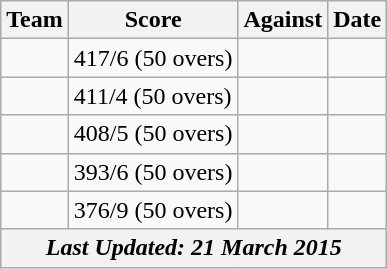<table class="wikitable sortable" style="text-align:center">
<tr>
<th>Team</th>
<th>Score</th>
<th>Against</th>
<th class="unsortable">Date</th>
</tr>
<tr>
<td style="text-align:left"></td>
<td style="text-align:left">417/6 (50 overs)</td>
<td style="text-align:left"></td>
<td></td>
</tr>
<tr>
<td style="text-align:left"></td>
<td style="text-align:left">411/4 (50 overs)</td>
<td style="text-align:left"></td>
<td></td>
</tr>
<tr>
<td style="text-align:left"></td>
<td style="text-align:left">408/5 (50 overs)</td>
<td style="text-align:left"></td>
<td></td>
</tr>
<tr>
<td style="text-align:left"></td>
<td style="text-align:left">393/6 (50 overs)</td>
<td style="text-align:left"></td>
<td></td>
</tr>
<tr>
<td style="text-align:left"></td>
<td style="text-align:left">376/9 (50 overs)</td>
<td style="text-align:left"></td>
<td></td>
</tr>
<tr>
<th colspan=4><em>Last Updated: 21 March 2015</em></th>
</tr>
</table>
